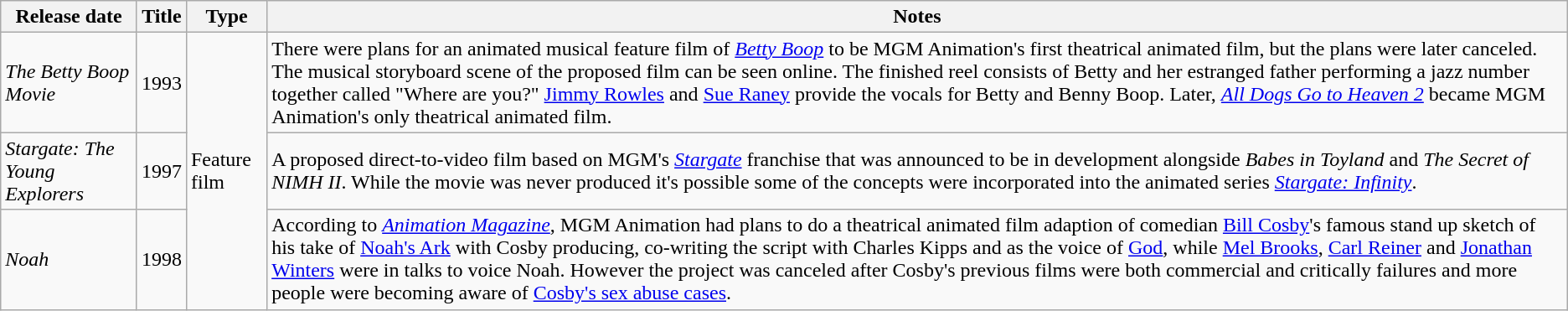<table class="wikitable sortable">
<tr>
<th>Release date</th>
<th>Title</th>
<th>Type</th>
<th>Notes</th>
</tr>
<tr>
<td><em>The Betty Boop Movie</em></td>
<td>1993</td>
<td rowspan="3">Feature film</td>
<td>There were plans for an animated musical feature film of <em><a href='#'>Betty Boop</a></em>  to be MGM Animation's first theatrical animated film, but the plans were later canceled. The musical storyboard scene of the proposed film can be seen online. The finished reel consists of Betty and her estranged father performing a jazz number together called "Where are you?" <a href='#'>Jimmy Rowles</a> and <a href='#'>Sue Raney</a> provide the vocals for Betty and Benny Boop. Later, <em><a href='#'>All Dogs Go to Heaven 2</a></em> became MGM Animation's only theatrical animated film.</td>
</tr>
<tr>
<td><em>Stargate: The Young Explorers</em></td>
<td>1997</td>
<td>A proposed direct-to-video film based on MGM's <em><a href='#'>Stargate</a></em> franchise that was announced to be in development alongside <em>Babes in Toyland</em> and <em>The Secret of NIMH II</em>. While the movie was never produced it's possible some of the concepts were incorporated into the animated series <em><a href='#'>Stargate: Infinity</a></em>.</td>
</tr>
<tr>
<td><em>Noah</em></td>
<td>1998</td>
<td>According to <em><a href='#'>Animation Magazine</a></em>, MGM Animation had plans to do a theatrical animated film adaption of comedian <a href='#'>Bill Cosby</a>'s famous stand up sketch of his take of <a href='#'>Noah's Ark</a> with Cosby producing, co-writing the script with Charles Kipps and as the voice of <a href='#'>God</a>, while <a href='#'>Mel Brooks</a>, <a href='#'>Carl Reiner</a> and <a href='#'>Jonathan Winters</a> were in talks to voice Noah. However the project was canceled after Cosby's previous films were both commercial and critically failures and more people were becoming aware of <a href='#'>Cosby's sex abuse cases</a>.</td>
</tr>
</table>
